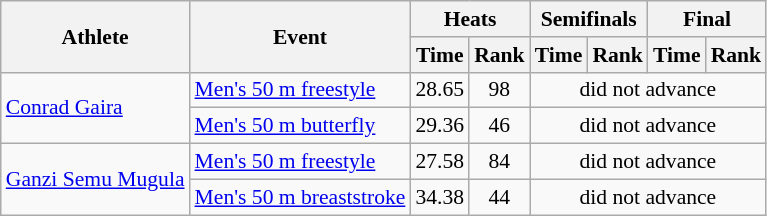<table class=wikitable style=font-size:90%>
<tr>
<th rowspan=2>Athlete</th>
<th rowspan=2>Event</th>
<th colspan=2>Heats</th>
<th colspan=2>Semifinals</th>
<th colspan=2>Final</th>
</tr>
<tr>
<th>Time</th>
<th>Rank</th>
<th>Time</th>
<th>Rank</th>
<th>Time</th>
<th>Rank</th>
</tr>
<tr>
<td rowspan=2><a href='#'>Conrad Gaira</a></td>
<td><a href='#'>Men's 50 m freestyle</a></td>
<td align=center>28.65</td>
<td align=center>98</td>
<td align=center colspan=4>did not advance</td>
</tr>
<tr>
<td><a href='#'>Men's 50 m butterfly</a></td>
<td align=center>29.36</td>
<td align=center>46</td>
<td align=center colspan=4>did not advance</td>
</tr>
<tr>
<td rowspan=2><a href='#'>Ganzi Semu Mugula</a></td>
<td><a href='#'>Men's 50 m freestyle</a></td>
<td align=center>27.58</td>
<td align=center>84</td>
<td align=center colspan=4>did not advance</td>
</tr>
<tr>
<td><a href='#'>Men's 50 m breaststroke</a></td>
<td align=center>34.38</td>
<td align=center>44</td>
<td align=center colspan=4>did not advance</td>
</tr>
</table>
